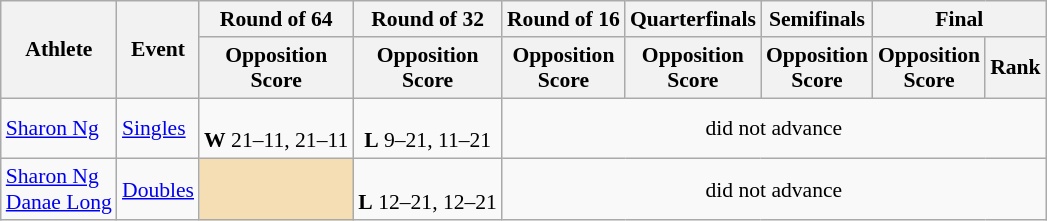<table class="wikitable" border="1" style="font-size:90%">
<tr>
<th rowspan=2>Athlete</th>
<th rowspan=2>Event</th>
<th>Round of 64</th>
<th>Round of 32</th>
<th>Round of 16</th>
<th>Quarterfinals</th>
<th>Semifinals</th>
<th colspan=2>Final</th>
</tr>
<tr>
<th>Opposition<br>Score</th>
<th>Opposition<br>Score</th>
<th>Opposition<br>Score</th>
<th>Opposition<br>Score</th>
<th>Opposition<br>Score</th>
<th>Opposition<br>Score</th>
<th>Rank</th>
</tr>
<tr>
<td><a href='#'>Sharon Ng</a></td>
<td><a href='#'>Singles</a></td>
<td align=center><br><strong>W</strong> 21–11, 21–11</td>
<td align=center><br><strong>L</strong> 9–21, 11–21</td>
<td align=center colspan=5>did not advance</td>
</tr>
<tr>
<td><a href='#'>Sharon Ng</a> <br> <a href='#'>Danae Long</a></td>
<td><a href='#'>Doubles</a></td>
<td bgcolor=wheat></td>
<td align=center><br><strong>L</strong> 12–21, 12–21</td>
<td align=center colspan=5>did not advance</td>
</tr>
</table>
